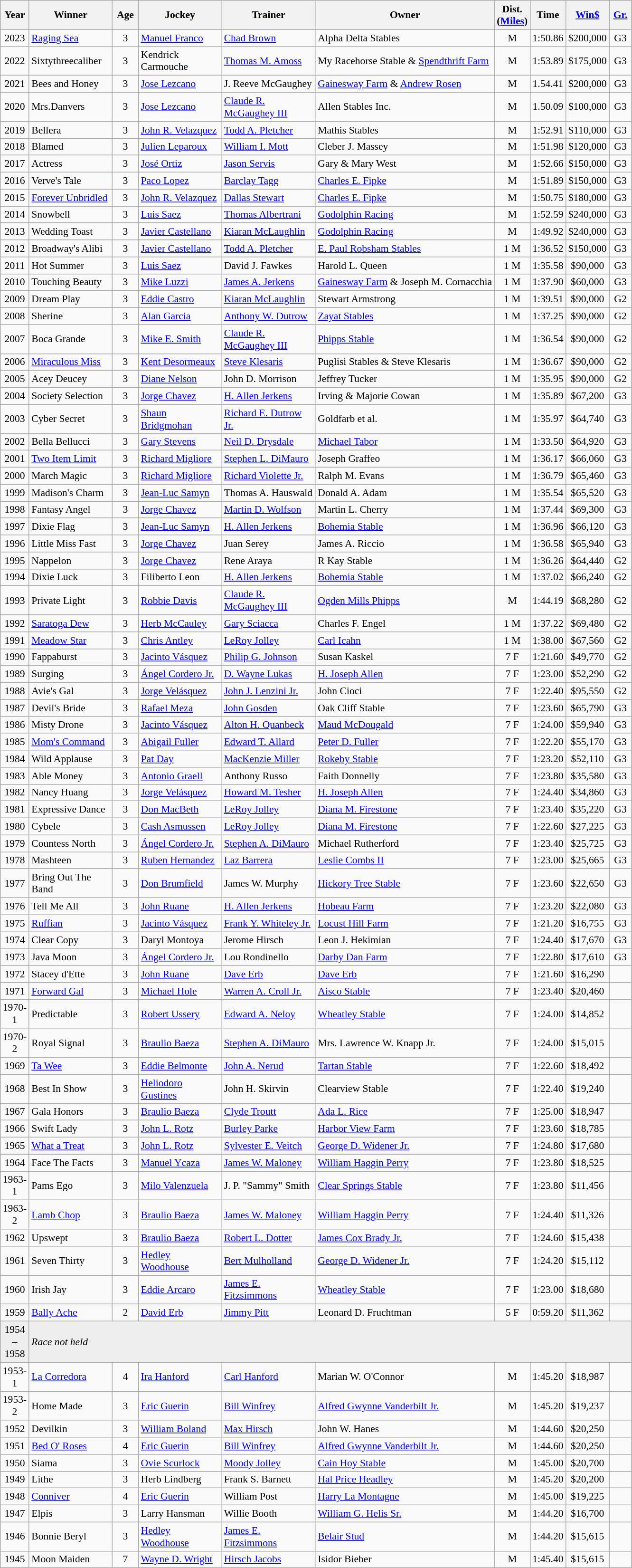<table class="wikitable sortable" style="font-size:90%">
<tr>
<th style="width:30px">Year<br></th>
<th style="width:110px">Winner<br></th>
<th style="width:30px">Age<br></th>
<th style="width:110px">Jockey<br></th>
<th style="width:125px">Trainer<br></th>
<th>Owner<br></th>
<th style="width:25px">Dist.<br> <span>(<a href='#'>Miles</a>)</span></th>
<th style="width:25px">Time<br></th>
<th style="width:25px"><a href='#'>Win$</a><br></th>
<th style="width:25px"><a href='#'>Gr.</a><br></th>
</tr>
<tr>
<td align="center">2023</td>
<td><a href='#'>Raging Sea</a></td>
<td align="center">3</td>
<td><a href='#'>Manuel Franco</a></td>
<td><a href='#'>Chad Brown</a></td>
<td>Alpha Delta Stables</td>
<td align="center"> M</td>
<td align="center">1:50.86</td>
<td align="center">$200,000</td>
<td align="center">G3</td>
</tr>
<tr>
<td align="center">2022</td>
<td>Sixtythreecaliber</td>
<td align="center">3</td>
<td>Kendrick Carmouche</td>
<td><a href='#'>Thomas M. Amoss</a></td>
<td>My Racehorse Stable & <a href='#'>Spendthrift Farm</a></td>
<td align="center"> M</td>
<td align="center">1:53.89</td>
<td align="center">$175,000</td>
<td align="center">G3</td>
</tr>
<tr>
<td align="center">2021</td>
<td>Bees and Honey</td>
<td align="center">3</td>
<td><a href='#'>Jose Lezcano</a></td>
<td>J. Reeve McGaughey</td>
<td><a href='#'>Gainesway Farm</a> & <a href='#'>Andrew Rosen</a></td>
<td align="center"> M</td>
<td align="center">1.54.41</td>
<td align="center">$200,000</td>
<td align="center">G3</td>
</tr>
<tr>
<td align="center">2020</td>
<td>Mrs.Danvers</td>
<td align="center">3</td>
<td><a href='#'>Jose Lezcano</a></td>
<td><a href='#'>Claude R. McGaughey III</a></td>
<td>Allen Stables Inc.</td>
<td align="center"> M</td>
<td align="center">1.50.09</td>
<td align="center">$100,000</td>
<td align="center">G3</td>
</tr>
<tr>
<td align="center">2019</td>
<td>Bellera</td>
<td align="center">3</td>
<td><a href='#'>John R. Velazquez</a></td>
<td><a href='#'>Todd A. Pletcher</a></td>
<td>Mathis Stables</td>
<td align="center"> M</td>
<td align="center">1:52.91</td>
<td align="center">$110,000</td>
<td align="center">G3</td>
</tr>
<tr>
<td align="center">2018</td>
<td>Blamed</td>
<td align="center">3</td>
<td><a href='#'>Julien Leparoux</a></td>
<td><a href='#'>William I. Mott</a></td>
<td>Cleber J. Massey</td>
<td align="center"> M</td>
<td align="center">1:51.98</td>
<td align=center>$120,000</td>
<td align=center>G3</td>
</tr>
<tr>
<td align="center">2017</td>
<td>Actress</td>
<td align="center">3</td>
<td><a href='#'>José Ortiz</a></td>
<td><a href='#'>Jason Servis</a></td>
<td>Gary & Mary West</td>
<td align="center"> M</td>
<td align="center">1:52.66</td>
<td align=center>$150,000</td>
<td align=center>G3</td>
</tr>
<tr>
<td align="center">2016</td>
<td>Verve's Tale</td>
<td align="center">3</td>
<td><a href='#'>Paco Lopez</a></td>
<td><a href='#'>Barclay Tagg</a></td>
<td><a href='#'>Charles E. Fipke</a></td>
<td align="center"> M</td>
<td align="center">1:51.89</td>
<td align=center>$150,000</td>
<td align=center>G3</td>
</tr>
<tr>
<td align=center>2015</td>
<td><a href='#'>Forever Unbridled</a></td>
<td align=center>3</td>
<td><a href='#'>John R. Velazquez</a></td>
<td><a href='#'>Dallas Stewart</a></td>
<td><a href='#'>Charles E. Fipke</a></td>
<td align=center> M</td>
<td align=center>1:50.75</td>
<td align=center>$180,000</td>
<td align=center>G3</td>
</tr>
<tr>
<td align=center>2014</td>
<td>Snowbell</td>
<td align=center>3</td>
<td><a href='#'>Luis Saez</a></td>
<td><a href='#'>Thomas Albertrani</a></td>
<td><a href='#'>Godolphin Racing</a></td>
<td align=center> M</td>
<td align=center>1:52.59</td>
<td align=center>$240,000</td>
<td align=center>G3</td>
</tr>
<tr>
<td align=center>2013</td>
<td>Wedding Toast</td>
<td align=center>3</td>
<td><a href='#'>Javier Castellano</a></td>
<td><a href='#'>Kiaran McLaughlin</a></td>
<td><a href='#'>Godolphin Racing</a></td>
<td align=center> M</td>
<td align=center>1:49.92</td>
<td align=center>$240,000</td>
<td align=center>G3</td>
</tr>
<tr>
<td align=center>2012</td>
<td>Broadway's Alibi</td>
<td align=center>3</td>
<td><a href='#'>Javier Castellano</a></td>
<td><a href='#'>Todd A. Pletcher</a></td>
<td><a href='#'>E. Paul Robsham Stables</a></td>
<td align=center>1 M</td>
<td align=center>1:36.52</td>
<td align=center>$150,000</td>
<td align=center>G3</td>
</tr>
<tr>
<td align=center>2011</td>
<td>Hot Summer</td>
<td align=center>3</td>
<td><a href='#'>Luis Saez</a></td>
<td>David J. Fawkes</td>
<td>Harold L. Queen</td>
<td align=center>1 M</td>
<td align=center>1:35.58</td>
<td align=center>$90,000</td>
<td align=center>G3</td>
</tr>
<tr>
<td align=center>2010</td>
<td>Touching Beauty</td>
<td align=center>3</td>
<td><a href='#'>Mike Luzzi</a></td>
<td><a href='#'>James A. Jerkens</a></td>
<td><a href='#'>Gainesway Farm</a> & Joseph M. Cornacchia</td>
<td align=center>1 M</td>
<td align=center>1:37.90</td>
<td align=center>$60,000</td>
<td align=center>G3</td>
</tr>
<tr>
<td align=center>2009</td>
<td>Dream Play</td>
<td align=center>3</td>
<td><a href='#'>Eddie Castro</a></td>
<td><a href='#'>Kiaran McLaughlin</a></td>
<td>Stewart Armstrong</td>
<td align=center>1 M</td>
<td align=center>1:39.51</td>
<td align=center>$90,000</td>
<td align=center>G2</td>
</tr>
<tr>
<td align=center>2008</td>
<td>Sherine</td>
<td align=center>3</td>
<td><a href='#'>Alan Garcia</a></td>
<td><a href='#'>Anthony W. Dutrow</a></td>
<td><a href='#'>Zayat Stables</a></td>
<td align=center>1 M</td>
<td align=center>1:37.25</td>
<td align=center>$90,000</td>
<td align=center>G2</td>
</tr>
<tr>
<td align=center>2007</td>
<td>Boca Grande</td>
<td align=center>3</td>
<td><a href='#'>Mike E. Smith</a></td>
<td><a href='#'>Claude R. McGaughey III</a></td>
<td><a href='#'>Phipps Stable</a></td>
<td align=center>1 M</td>
<td align=center>1:36.54</td>
<td align=center>$90,000</td>
<td align=center>G2</td>
</tr>
<tr>
<td align=center>2006</td>
<td><a href='#'>Miraculous Miss</a></td>
<td align=center>3</td>
<td><a href='#'>Kent Desormeaux</a></td>
<td><a href='#'>Steve Klesaris</a></td>
<td>Puglisi Stables & Steve Klesaris</td>
<td align=center>1 M</td>
<td align=center>1:36.67</td>
<td align=center>$90,000</td>
<td align=center>G2</td>
</tr>
<tr>
<td align=center>2005</td>
<td>Acey Deucey</td>
<td align=center>3</td>
<td><a href='#'>Diane Nelson</a></td>
<td>John D. Morrison</td>
<td>Jeffrey Tucker</td>
<td align=center>1 M</td>
<td align=center>1:35.95</td>
<td align=center>$90,000</td>
<td align=center>G2</td>
</tr>
<tr>
<td align=center>2004</td>
<td>Society Selection</td>
<td align=center>3</td>
<td><a href='#'>Jorge Chavez</a></td>
<td><a href='#'>H. Allen Jerkens</a></td>
<td>Irving & Majorie Cowan</td>
<td align=center>1 M</td>
<td align=center>1:35.89</td>
<td align=center>$67,200</td>
<td align=center>G3</td>
</tr>
<tr>
<td align=center>2003</td>
<td>Cyber Secret</td>
<td align=center>3</td>
<td><a href='#'>Shaun Bridgmohan</a></td>
<td><a href='#'>Richard E. Dutrow Jr.</a></td>
<td>Goldfarb et al.</td>
<td align=center>1 M</td>
<td align=center>1:35.97</td>
<td align=center>$64,740</td>
<td align=center>G3</td>
</tr>
<tr>
<td align=center>2002</td>
<td>Bella Bellucci</td>
<td align=center>3</td>
<td><a href='#'>Gary Stevens</a></td>
<td><a href='#'>Neil D. Drysdale</a></td>
<td><a href='#'>Michael Tabor</a></td>
<td align=center>1 M</td>
<td align=center>1:33.50</td>
<td align=center>$64,920</td>
<td align=center>G3</td>
</tr>
<tr>
<td align=center>2001</td>
<td><a href='#'>Two Item Limit</a></td>
<td align=center>3</td>
<td><a href='#'>Richard Migliore</a></td>
<td><a href='#'>Stephen L. DiMauro</a></td>
<td>Joseph Graffeo</td>
<td align=center>1 M</td>
<td align=center>1:36.17</td>
<td align=center>$66,060</td>
<td align=center>G3</td>
</tr>
<tr>
<td align=center>2000</td>
<td>March Magic</td>
<td align=center>3</td>
<td><a href='#'>Richard Migliore</a></td>
<td><a href='#'>Richard Violette Jr.</a></td>
<td>Ralph M. Evans</td>
<td align=center>1 M</td>
<td align=center>1:36.79</td>
<td align=center>$65,460</td>
<td align=center>G3</td>
</tr>
<tr>
<td align=center>1999</td>
<td>Madison's Charm</td>
<td align=center>3</td>
<td><a href='#'>Jean-Luc Samyn</a></td>
<td>Thomas A. Hauswald</td>
<td>Donald A. Adam</td>
<td align=center>1 M</td>
<td align=center>1:35.54</td>
<td align=center>$65,520</td>
<td align=center>G3</td>
</tr>
<tr>
<td align=center>1998</td>
<td>Fantasy Angel</td>
<td align=center>3</td>
<td><a href='#'>Jorge Chavez</a></td>
<td><a href='#'>Martin D. Wolfson</a></td>
<td>Martin L. Cherry</td>
<td align=center>1 M</td>
<td align=center>1:37.44</td>
<td align=center>$69,300</td>
<td align=center>G3</td>
</tr>
<tr>
<td align=center>1997</td>
<td>Dixie Flag</td>
<td align=center>3</td>
<td><a href='#'>Jean-Luc Samyn</a></td>
<td><a href='#'>H. Allen Jerkens</a></td>
<td><a href='#'>Bohemia Stable</a></td>
<td align=center>1 M</td>
<td align=center>1:36.96</td>
<td align=center>$66,120</td>
<td align=center>G3</td>
</tr>
<tr>
<td align=center>1996</td>
<td>Little Miss Fast</td>
<td align=center>3</td>
<td><a href='#'>Jorge Chavez</a></td>
<td>Juan Serey</td>
<td>James A. Riccio</td>
<td align=center>1 M</td>
<td align=center>1:36.58</td>
<td align=center>$65,940</td>
<td align=center>G3</td>
</tr>
<tr>
<td align=center>1995</td>
<td>Nappelon</td>
<td align=center>3</td>
<td><a href='#'>Jorge Chavez</a></td>
<td>Rene Araya</td>
<td>R Kay Stable</td>
<td align=center>1 M</td>
<td align=center>1:36.26</td>
<td align=center>$64,440</td>
<td align=center>G2</td>
</tr>
<tr>
<td align=center>1994</td>
<td>Dixie Luck</td>
<td align=center>3</td>
<td>Filiberto Leon</td>
<td><a href='#'>H. Allen Jerkens</a></td>
<td><a href='#'>Bohemia Stable</a></td>
<td align=center>1 M</td>
<td align=center>1:37.02</td>
<td align=center>$66,240</td>
<td align=center>G2</td>
</tr>
<tr>
<td align=center>1993</td>
<td>Private Light</td>
<td align=center>3</td>
<td><a href='#'>Robbie Davis</a></td>
<td><a href='#'>Claude R. McGaughey III</a></td>
<td><a href='#'>Ogden Mills Phipps</a></td>
<td align="center"> M</td>
<td align=center>1:44.19</td>
<td align=center>$68,280</td>
<td align=center>G2</td>
</tr>
<tr>
<td align=center>1992</td>
<td><a href='#'>Saratoga Dew</a></td>
<td align=center>3</td>
<td><a href='#'>Herb McCauley</a></td>
<td><a href='#'>Gary Sciacca</a></td>
<td>Charles F. Engel</td>
<td align=center>1 M</td>
<td align=center>1:37.22</td>
<td align=center>$69,480</td>
<td align=center>G2</td>
</tr>
<tr>
<td align=center>1991</td>
<td><a href='#'>Meadow Star</a></td>
<td align=center>3</td>
<td><a href='#'>Chris Antley</a></td>
<td><a href='#'>LeRoy Jolley</a></td>
<td><a href='#'>Carl Icahn</a></td>
<td align=center>1 M</td>
<td align=center>1:38.00</td>
<td align=center>$67,560</td>
<td align=center>G2</td>
</tr>
<tr>
<td align=center>1990</td>
<td>Fappaburst</td>
<td align=center>3</td>
<td><a href='#'>Jacinto Vásquez</a></td>
<td><a href='#'>Philip G. Johnson</a></td>
<td>Susan Kaskel</td>
<td align=center>7 F</td>
<td align=center>1:21.60</td>
<td align=center>$49,770</td>
<td align=center>G2</td>
</tr>
<tr>
<td align=center>1989</td>
<td>Surging</td>
<td align=center>3</td>
<td><a href='#'>Ángel Cordero Jr.</a></td>
<td><a href='#'>D. Wayne Lukas</a></td>
<td><a href='#'>H. Joseph Allen</a></td>
<td align=center>7 F</td>
<td align=center>1:23.00</td>
<td align=center>$52,290</td>
<td align=center>G2</td>
</tr>
<tr>
<td align=center>1988</td>
<td>Avie's Gal</td>
<td align=center>3</td>
<td><a href='#'>Jorge Velásquez</a></td>
<td><a href='#'>John J. Lenzini Jr.</a></td>
<td>John Cioci</td>
<td align=center>7 F</td>
<td align=center>1:22.40</td>
<td align=center>$95,550</td>
<td align=center>G2</td>
</tr>
<tr>
<td align=center>1987</td>
<td>Devil's Bride</td>
<td align=center>3</td>
<td><a href='#'>Rafael Meza</a></td>
<td><a href='#'>John Gosden</a></td>
<td>Oak Cliff Stable</td>
<td align=center>7 F</td>
<td align=center>1:23.60</td>
<td align=center>$65,790</td>
<td align=center>G3</td>
</tr>
<tr>
<td align=center>1986</td>
<td>Misty Drone</td>
<td align=center>3</td>
<td><a href='#'>Jacinto Vásquez</a></td>
<td><a href='#'>Alton H. Quanbeck</a></td>
<td><a href='#'>Maud McDougald</a></td>
<td align=center>7 F</td>
<td align=center>1:24.00</td>
<td align=center>$59,940</td>
<td align=center>G3</td>
</tr>
<tr>
<td align=center>1985</td>
<td><a href='#'>Mom's Command</a></td>
<td align=center>3</td>
<td><a href='#'>Abigail Fuller</a></td>
<td><a href='#'>Edward T. Allard</a></td>
<td><a href='#'>Peter D. Fuller</a></td>
<td align=center>7 F</td>
<td align=center>1:22.20</td>
<td align=center>$55,170</td>
<td align=center>G3</td>
</tr>
<tr>
<td align=center>1984</td>
<td>Wild Applause</td>
<td align=center>3</td>
<td><a href='#'>Pat Day</a></td>
<td><a href='#'>MacKenzie Miller</a></td>
<td><a href='#'>Rokeby Stable</a></td>
<td align=center>7 F</td>
<td align=center>1:23.20</td>
<td align=center>$52,110</td>
<td align=center>G3</td>
</tr>
<tr>
<td align=center>1983</td>
<td>Able Money</td>
<td align=center>3</td>
<td><a href='#'>Antonio Graell</a></td>
<td>Anthony Russo</td>
<td>Faith Donnelly</td>
<td align=center>7 F</td>
<td align=center>1:23.80</td>
<td align=center>$35,580</td>
<td align=center>G3</td>
</tr>
<tr>
<td align=center>1982</td>
<td>Nancy Huang</td>
<td align=center>3</td>
<td><a href='#'>Jorge Velásquez</a></td>
<td><a href='#'>Howard M. Tesher</a></td>
<td><a href='#'>H. Joseph Allen</a></td>
<td align=center>7 F</td>
<td align=center>1:24.40</td>
<td align=center>$34,860</td>
<td align=center>G3</td>
</tr>
<tr>
<td align=center>1981</td>
<td>Expressive Dance</td>
<td align=center>3</td>
<td><a href='#'>Don MacBeth</a></td>
<td><a href='#'>LeRoy Jolley</a></td>
<td><a href='#'>Diana M. Firestone</a></td>
<td align=center>7 F</td>
<td align=center>1:23.40</td>
<td align=center>$35,220</td>
<td align=center>G3</td>
</tr>
<tr>
<td align=center>1980</td>
<td>Cybele</td>
<td align=center>3</td>
<td><a href='#'>Cash Asmussen</a></td>
<td><a href='#'>LeRoy Jolley</a></td>
<td><a href='#'>Diana M. Firestone</a></td>
<td align=center>7 F</td>
<td align=center>1:22.60</td>
<td align=center>$27,225</td>
<td align=center>G3</td>
</tr>
<tr>
<td align=center>1979</td>
<td>Countess North</td>
<td align=center>3</td>
<td><a href='#'>Ángel Cordero Jr.</a></td>
<td><a href='#'>Stephen A. DiMauro</a></td>
<td>Michael Rutherford</td>
<td align=center>7 F</td>
<td align=center>1:23.40</td>
<td align=center>$25,725</td>
<td align=center>G3</td>
</tr>
<tr>
<td align=center>1978</td>
<td>Mashteen</td>
<td align=center>3</td>
<td><a href='#'>Ruben Hernandez</a></td>
<td><a href='#'>Laz Barrera</a></td>
<td><a href='#'>Leslie Combs II</a></td>
<td align=center>7 F</td>
<td align=center>1:23.00</td>
<td align=center>$25,665</td>
<td align=center>G3</td>
</tr>
<tr>
<td align=center>1977</td>
<td>Bring Out The Band</td>
<td align=center>3</td>
<td><a href='#'>Don Brumfield</a></td>
<td>James W. Murphy</td>
<td><a href='#'>Hickory Tree Stable</a></td>
<td align=center>7 F</td>
<td align=center>1:23.60</td>
<td align=center>$22,650</td>
<td align=center>G3</td>
</tr>
<tr>
<td align=center>1976</td>
<td>Tell Me All</td>
<td align=center>3</td>
<td><a href='#'>John Ruane</a></td>
<td><a href='#'>H. Allen Jerkens</a></td>
<td><a href='#'>Hobeau Farm</a></td>
<td align=center>7 F</td>
<td align=center>1:23.20</td>
<td align=center>$22,080</td>
<td align=center>G3</td>
</tr>
<tr>
<td align=center>1975</td>
<td><a href='#'>Ruffian</a></td>
<td align=center>3</td>
<td><a href='#'>Jacinto Vásquez</a></td>
<td><a href='#'>Frank Y. Whiteley Jr.</a></td>
<td><a href='#'>Locust Hill Farm</a></td>
<td align=center>7 F</td>
<td align=center>1:21.20</td>
<td align=center>$16,755</td>
<td align=center>G3</td>
</tr>
<tr>
<td align=center>1974</td>
<td>Clear Copy</td>
<td align=center>3</td>
<td>Daryl Montoya</td>
<td>Jerome Hirsch</td>
<td>Leon J. Hekimian</td>
<td align=center>7 F</td>
<td align=center>1:24.40</td>
<td align=center>$17,670</td>
<td align=center>G3</td>
</tr>
<tr>
<td align=center>1973</td>
<td>Java Moon</td>
<td align=center>3</td>
<td><a href='#'>Ángel Cordero Jr.</a></td>
<td>Lou Rondinello</td>
<td><a href='#'>Darby Dan Farm</a></td>
<td align=center>7 F</td>
<td align=center>1:22.80</td>
<td align=center>$17,610</td>
<td align=center>G3</td>
</tr>
<tr>
<td align=center>1972</td>
<td>Stacey d'Ette</td>
<td align=center>3</td>
<td><a href='#'>John Ruane</a></td>
<td><a href='#'>Dave Erb</a></td>
<td><a href='#'>Dave Erb</a></td>
<td align=center>7 F</td>
<td align=center>1:21.60</td>
<td align=center>$16,290</td>
<td align=center></td>
</tr>
<tr>
<td align=center>1971</td>
<td><a href='#'>Forward Gal</a></td>
<td align=center>3</td>
<td><a href='#'>Michael Hole</a></td>
<td><a href='#'>Warren A. Croll Jr.</a></td>
<td><a href='#'>Aisco Stable</a></td>
<td align=center>7 F</td>
<td align=center>1:23.40</td>
<td align=center>$20,460</td>
<td align=center></td>
</tr>
<tr>
<td align=center>1970-1</td>
<td>Predictable</td>
<td align=center>3</td>
<td><a href='#'>Robert Ussery</a></td>
<td><a href='#'>Edward A. Neloy</a></td>
<td><a href='#'>Wheatley Stable</a></td>
<td align=center>7 F</td>
<td align=center>1:24.00</td>
<td align=center>$14,852</td>
<td align=center></td>
</tr>
<tr>
<td align=center>1970-2</td>
<td>Royal Signal</td>
<td align=center>3</td>
<td><a href='#'>Braulio Baeza</a></td>
<td><a href='#'>Stephen A. DiMauro</a></td>
<td>Mrs. Lawrence W. Knapp Jr.</td>
<td align=center>7 F</td>
<td align=center>1:24.00</td>
<td align=center>$15,015</td>
<td align=center></td>
</tr>
<tr>
<td align=center>1969</td>
<td><a href='#'>Ta Wee</a></td>
<td align=center>3</td>
<td><a href='#'>Eddie Belmonte</a></td>
<td><a href='#'>John A. Nerud</a></td>
<td><a href='#'>Tartan Stable</a></td>
<td align=center>7 F</td>
<td align=center>1:22.60</td>
<td align=center>$18,492</td>
<td align=center></td>
</tr>
<tr>
<td align=center>1968</td>
<td>Best In Show</td>
<td align=center>3</td>
<td><a href='#'>Heliodoro Gustines</a></td>
<td>John H. Skirvin</td>
<td>Clearview Stable</td>
<td align=center>7 F</td>
<td align=center>1:22.40</td>
<td align=center>$19,240</td>
<td></td>
</tr>
<tr>
<td align=center>1967</td>
<td>Gala Honors</td>
<td align=center>3</td>
<td><a href='#'>Braulio Baeza</a></td>
<td><a href='#'>Clyde Troutt</a></td>
<td><a href='#'>Ada L. Rice</a></td>
<td align=center>7 F</td>
<td align=center>1:25.00</td>
<td align=center>$18,947</td>
<td></td>
</tr>
<tr>
<td align=center>1966</td>
<td>Swift Lady</td>
<td align=center>3</td>
<td><a href='#'>John L. Rotz</a></td>
<td><a href='#'>Burley Parke</a></td>
<td><a href='#'>Harbor View Farm</a></td>
<td align=center>7 F</td>
<td align=center>1:23.60</td>
<td align=center>$18,785</td>
<td></td>
</tr>
<tr>
<td align=center>1965</td>
<td><a href='#'>What a Treat</a></td>
<td align=center>3</td>
<td><a href='#'>John L. Rotz</a></td>
<td><a href='#'>Sylvester E. Veitch</a></td>
<td><a href='#'>George D. Widener Jr.</a></td>
<td align=center>7 F</td>
<td align=center>1:24.80</td>
<td align=center>$17,680</td>
<td></td>
</tr>
<tr>
<td align=center>1964</td>
<td>Face The Facts</td>
<td align=center>3</td>
<td><a href='#'>Manuel Ycaza</a></td>
<td><a href='#'>James W. Maloney</a></td>
<td><a href='#'>William Haggin Perry</a></td>
<td align=center>7 F</td>
<td align=center>1:23.80</td>
<td align=center>$18,525</td>
<td></td>
</tr>
<tr>
<td align=center>1963-1</td>
<td>Pams Ego</td>
<td align=center>3</td>
<td><a href='#'>Milo Valenzuela</a></td>
<td>J. P. "Sammy" Smith</td>
<td><a href='#'>Clear Springs Stable</a></td>
<td align=center>7 F</td>
<td align=center>1:23.80</td>
<td align=center>$11,456</td>
<td></td>
</tr>
<tr>
<td align=center>1963-2</td>
<td><a href='#'>Lamb Chop</a></td>
<td align=center>3</td>
<td><a href='#'>Braulio Baeza</a></td>
<td><a href='#'>James W. Maloney</a></td>
<td><a href='#'>William Haggin Perry</a></td>
<td align=center>7 F</td>
<td align=center>1:24.40</td>
<td align=center>$11,326</td>
<td></td>
</tr>
<tr>
<td align=center>1962</td>
<td>Upswept</td>
<td align=center>3</td>
<td><a href='#'>Braulio Baeza</a></td>
<td><a href='#'>Robert L. Dotter</a></td>
<td><a href='#'>James Cox Brady Jr.</a></td>
<td align=center>7 F</td>
<td align=center>1:24.60</td>
<td align=center>$15,438</td>
<td></td>
</tr>
<tr>
<td align=center>1961</td>
<td>Seven Thirty</td>
<td align=center>3</td>
<td><a href='#'>Hedley Woodhouse</a></td>
<td><a href='#'>Bert Mulholland</a></td>
<td><a href='#'>George D. Widener Jr.</a></td>
<td align=center>7 F</td>
<td align=center>1:24.20</td>
<td align=center>$15,112</td>
<td></td>
</tr>
<tr>
<td align=center>1960</td>
<td>Irish Jay</td>
<td align=center>3</td>
<td><a href='#'>Eddie Arcaro</a></td>
<td><a href='#'>James E. Fitzsimmons</a></td>
<td><a href='#'>Wheatley Stable</a></td>
<td align=center>7 F</td>
<td align=center>1:23.00</td>
<td align=center>$18,680</td>
<td></td>
</tr>
<tr>
<td align=center>1959</td>
<td><a href='#'>Bally Ache</a></td>
<td align=center>2</td>
<td><a href='#'>David Erb</a></td>
<td><a href='#'>Jimmy Pitt</a></td>
<td>Leonard D. Fruchtman</td>
<td align=center>5 F</td>
<td align=center>0:59.20</td>
<td align=center>$11,362</td>
<td></td>
</tr>
<tr bgcolor="#eeeeee">
<td align=center>1954 –1958</td>
<td colspan="9"><em>Race not held</em></td>
</tr>
<tr>
<td align=center>1953-1</td>
<td><a href='#'>La Corredora</a></td>
<td align=center>4</td>
<td><a href='#'>Ira Hanford</a></td>
<td><a href='#'>Carl Hanford</a></td>
<td>Marian W. O'Connor</td>
<td align="center"> M</td>
<td align=center>1:45.20</td>
<td align=center>$18,987</td>
<td></td>
</tr>
<tr>
<td align=center>1953-2</td>
<td>Home Made</td>
<td align=center>3</td>
<td><a href='#'>Eric Guerin</a></td>
<td><a href='#'>Bill Winfrey</a></td>
<td><a href='#'>Alfred Gwynne Vanderbilt Jr.</a></td>
<td align="center"> M</td>
<td align=center>1:45.20</td>
<td align=center>$19,237</td>
<td></td>
</tr>
<tr>
<td align=center>1952</td>
<td>Devilkin</td>
<td align=center>3</td>
<td><a href='#'>William Boland</a></td>
<td><a href='#'>Max Hirsch</a></td>
<td>John W. Hanes</td>
<td align="center"> M</td>
<td align=center>1:44.60</td>
<td align=center>$20,250</td>
<td></td>
</tr>
<tr>
<td align=center>1951</td>
<td><a href='#'>Bed O' Roses</a></td>
<td align=center>4</td>
<td><a href='#'>Eric Guerin</a></td>
<td><a href='#'>Bill Winfrey</a></td>
<td><a href='#'>Alfred Gwynne Vanderbilt Jr.</a></td>
<td align="center"> M</td>
<td align=center>1:44.60</td>
<td align=center>$20,250</td>
<td></td>
</tr>
<tr>
<td align=center>1950</td>
<td>Siama</td>
<td align=center>3</td>
<td><a href='#'>Ovie Scurlock</a></td>
<td><a href='#'>Moody Jolley</a></td>
<td><a href='#'>Cain Hoy Stable</a></td>
<td align="center"> M</td>
<td align=center>1:45.00</td>
<td align=center>$20,700</td>
<td></td>
</tr>
<tr>
<td align=center>1949</td>
<td>Lithe</td>
<td align=center>3</td>
<td>Herb Lindberg</td>
<td>Frank S. Barnett</td>
<td><a href='#'>Hal Price Headley</a></td>
<td align="center"> M</td>
<td align=center>1:45.20</td>
<td align=center>$20,200</td>
<td></td>
</tr>
<tr>
<td align=center>1948</td>
<td><a href='#'>Conniver</a></td>
<td align=center>4</td>
<td><a href='#'>Eric Guerin</a></td>
<td>William Post</td>
<td><a href='#'>Harry La Montagne</a></td>
<td align="center"> M</td>
<td align=center>1:45.00</td>
<td align=center>$19,225</td>
<td></td>
</tr>
<tr>
<td align=center>1947</td>
<td>Elpis</td>
<td align=center>3</td>
<td>Larry Hansman</td>
<td>Willie Booth</td>
<td><a href='#'>William G. Helis Sr.</a></td>
<td align="center"> M</td>
<td align=center>1:44.20</td>
<td align=center>$16,700</td>
<td></td>
</tr>
<tr>
<td align=center>1946</td>
<td>Bonnie Beryl</td>
<td align=center>3</td>
<td><a href='#'>Hedley Woodhouse</a></td>
<td><a href='#'>James E. Fitzsimmons</a></td>
<td><a href='#'>Belair Stud</a></td>
<td align="center"> M</td>
<td align=center>1:44.20</td>
<td align=center>$15,615</td>
<td></td>
</tr>
<tr>
<td align=center>1945</td>
<td>Moon Maiden</td>
<td align=center>7</td>
<td><a href='#'>Wayne D. Wright</a></td>
<td><a href='#'>Hirsch Jacobs</a></td>
<td>Isidor Bieber</td>
<td align="center"> M</td>
<td align=center>1:45.40</td>
<td align=center>$15,615</td>
<td></td>
</tr>
</table>
